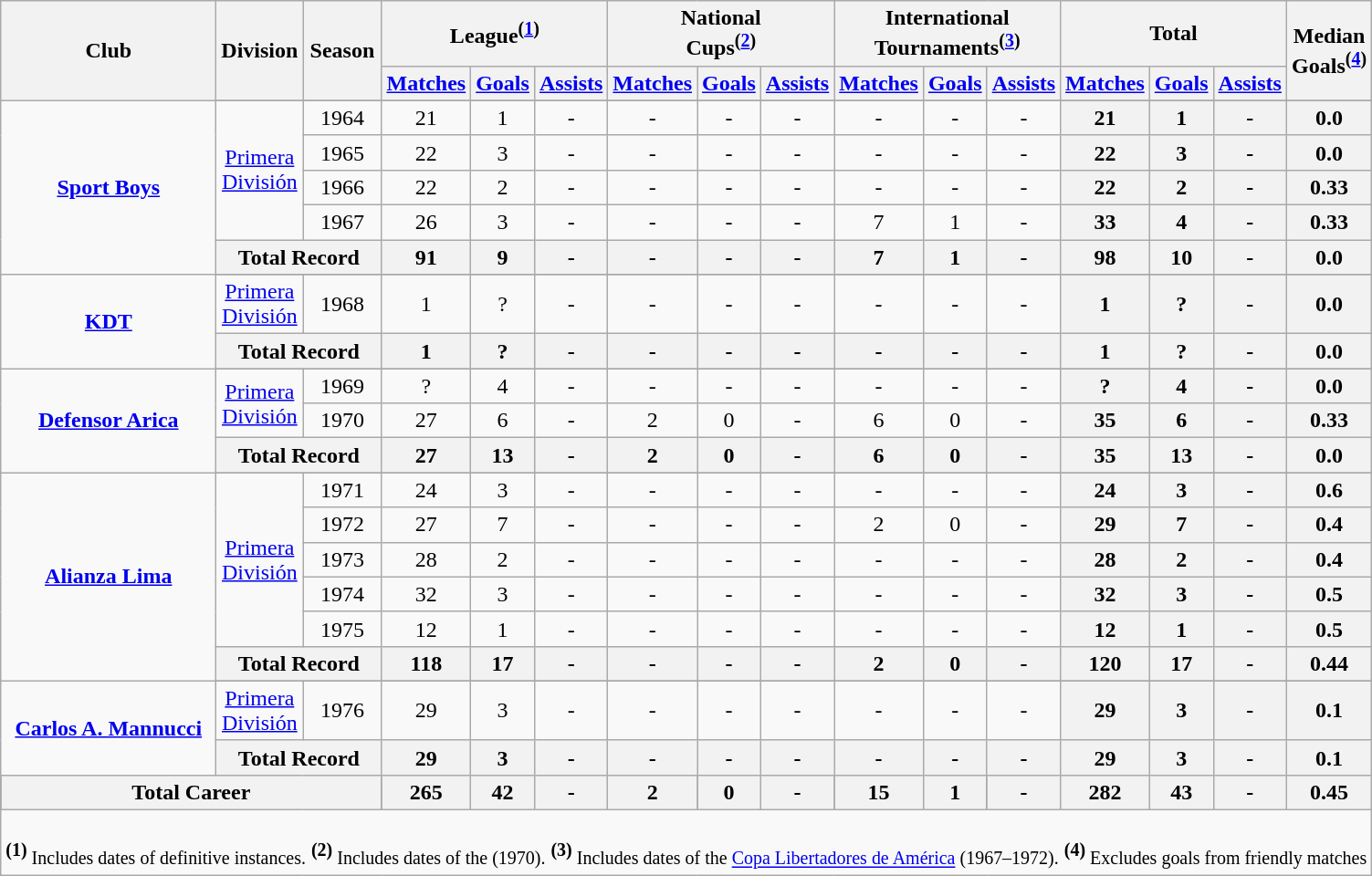<table class="wikitable center" style="text-align:center">
<tr>
<th rowspan="2" width=150px>Club</th>
<th rowspan="2" width=30px>Division</th>
<th rowspan=2 width=50px>Season</th>
<th colspan=3>League<sup>(<a href='#'>1</a>)</sup></th>
<th colspan=3>National<br>Cups<sup>(<a href='#'>2</a>)</sup></th>
<th colspan=3>International<br>Tournaments<sup>(<a href='#'>3</a>)</sup></th>
<th colspan=3>Total</th>
<th rowspan=2>Median<br>Goals<sup>(<a href='#'>4</a>)</sup></th>
</tr>
<tr style="background:#DDDDDD">
<th align=center><a href='#'>Matches</a></th>
<th align=center><a href='#'>Goals</a></th>
<th align=center><a href='#'>Assists</a></th>
<th align=center><a href='#'>Matches</a></th>
<th align=center><a href='#'>Goals</a></th>
<th align=center><a href='#'>Assists</a></th>
<th align=center><a href='#'>Matches</a></th>
<th align=center><a href='#'>Goals</a></th>
<th align=center><a href='#'>Assists</a></th>
<th align=center><a href='#'>Matches</a></th>
<th align=center><a href='#'>Goals</a></th>
<th align=center><a href='#'>Assists</a></th>
</tr>
<tr style="text-align:center;">
<td rowspan=6 align=center><strong><a href='#'>Sport Boys</a></strong><br><small></small></td>
</tr>
<tr style="text-align:center;">
<td rowspan=4 valign="center"><a href='#'>Primera División</a></td>
<td>1964</td>
<td>21</td>
<td>1</td>
<td>-</td>
<td>-</td>
<td>-</td>
<td>-</td>
<td>-</td>
<td>-</td>
<td>-</td>
<th align=center>21</th>
<th align=center>1</th>
<th align=center>-</th>
<th align=center>0.0</th>
</tr>
<tr style="text-align:center;">
<td>1965</td>
<td>22</td>
<td>3</td>
<td>-</td>
<td>-</td>
<td>-</td>
<td>-</td>
<td>-</td>
<td>-</td>
<td>-</td>
<th align=center>22</th>
<th align=center>3</th>
<th align=center>-</th>
<th align=center>0.0</th>
</tr>
<tr style="text-align:center;">
<td>1966</td>
<td>22</td>
<td>2</td>
<td>-</td>
<td>-</td>
<td>-</td>
<td>-</td>
<td>-</td>
<td>-</td>
<td>-</td>
<th align=center>22</th>
<th align=center>2</th>
<th align=center>-</th>
<th align=center>0.33</th>
</tr>
<tr style="text-align:center;">
<td>1967</td>
<td>26</td>
<td>3</td>
<td>-</td>
<td>-</td>
<td>-</td>
<td>-</td>
<td>7</td>
<td>1</td>
<td>-</td>
<th align=center>33</th>
<th align=center>4</th>
<th align=center>-</th>
<th align=center>0.33</th>
</tr>
<tr style="text-align:center;" style="background:#DDDDDD">
<th colspan="2">Total Record</th>
<th>91</th>
<th>9</th>
<th>-</th>
<th>-</th>
<th>-</th>
<th>-</th>
<th>7</th>
<th>1</th>
<th>-</th>
<th>98</th>
<th>10</th>
<th>-</th>
<th>0.0</th>
</tr>
<tr style="text-align:center;">
<td rowspan=3 align=center><strong><a href='#'>KDT</a></strong><br><small></small></td>
</tr>
<tr style="text-align:center;">
<td rowspan=1 valign="center"><a href='#'>Primera División</a></td>
<td>1968</td>
<td>1</td>
<td>?</td>
<td>-</td>
<td>-</td>
<td>-</td>
<td>-</td>
<td>-</td>
<td>-</td>
<td>-</td>
<th align=center>1</th>
<th align=center>?</th>
<th align=center>-</th>
<th align=center>0.0</th>
</tr>
<tr style="text-align:center;" style="background:#DDDDDD">
<th colspan="2">Total Record</th>
<th>1</th>
<th>?</th>
<th>-</th>
<th>-</th>
<th>-</th>
<th>-</th>
<th>-</th>
<th>-</th>
<th>-</th>
<th>1</th>
<th>?</th>
<th>-</th>
<th>0.0</th>
</tr>
<tr style="text-align:center;">
<td rowspan=5 align=center><strong><a href='#'>Defensor Arica</a></strong><br><small></small></td>
</tr>
<tr style="text-align:center;">
<td rowspan=3 valign="center"><a href='#'>Primera División</a></td>
</tr>
<tr style="text-align:center;">
<td>1969</td>
<td>?</td>
<td>4</td>
<td>-</td>
<td>-</td>
<td>-</td>
<td>-</td>
<td>-</td>
<td>-</td>
<td>-</td>
<th align=center>?</th>
<th align=center>4</th>
<th align=center>-</th>
<th align=center>0.0</th>
</tr>
<tr style="text-align:center;">
<td>1970</td>
<td>27</td>
<td>6</td>
<td>-</td>
<td>2</td>
<td>0</td>
<td>-</td>
<td>6</td>
<td>0</td>
<td>-</td>
<th align=center>35</th>
<th align=center>6</th>
<th align=center>-</th>
<th align=center>0.33</th>
</tr>
<tr style="text-align:center;" style="background:#DDDDDD">
<th colspan="2">Total Record</th>
<th>27</th>
<th>13</th>
<th>-</th>
<th>2</th>
<th>0</th>
<th>-</th>
<th>6</th>
<th>0</th>
<th>-</th>
<th>35</th>
<th>13</th>
<th>-</th>
<th>0.0</th>
</tr>
<tr style="text-align:center;">
<td rowspan=7 align=center><strong><a href='#'>Alianza Lima</a></strong><br><small></small></td>
</tr>
<tr style="text-align:center;">
<td rowspan=5 valign="center"><a href='#'>Primera División</a></td>
<td>1971</td>
<td>24</td>
<td>3</td>
<td>-</td>
<td>-</td>
<td>-</td>
<td>-</td>
<td>-</td>
<td>-</td>
<td>-</td>
<th align=center>24</th>
<th align=center>3</th>
<th align=center>-</th>
<th align=center>0.6</th>
</tr>
<tr style="text-align:center;">
<td>1972</td>
<td>27</td>
<td>7</td>
<td>-</td>
<td>-</td>
<td>-</td>
<td>-</td>
<td>2</td>
<td>0</td>
<td>-</td>
<th align=center>29</th>
<th align=center>7</th>
<th align=center>-</th>
<th align=center>0.4</th>
</tr>
<tr style="text-align:center;">
<td>1973</td>
<td>28</td>
<td>2</td>
<td>-</td>
<td>-</td>
<td>-</td>
<td>-</td>
<td>-</td>
<td>-</td>
<td>-</td>
<th align=center>28</th>
<th align=center>2</th>
<th align=center>-</th>
<th align=center>0.4</th>
</tr>
<tr style="text-align:center;">
<td>1974</td>
<td>32</td>
<td>3</td>
<td>-</td>
<td>-</td>
<td>-</td>
<td>-</td>
<td>-</td>
<td>-</td>
<td>-</td>
<th align=center>32</th>
<th align=center>3</th>
<th align=center>-</th>
<th align=center>0.5</th>
</tr>
<tr style="text-align:center;">
<td>1975</td>
<td>12</td>
<td>1</td>
<td>-</td>
<td>-</td>
<td>-</td>
<td>-</td>
<td>-</td>
<td>-</td>
<td>-</td>
<th align=center>12</th>
<th align=center>1</th>
<th align=center>-</th>
<th align=center>0.5</th>
</tr>
<tr style="text-align:center;" style="background:#DDDDDD">
<th colspan="2">Total Record</th>
<th>118</th>
<th>17</th>
<th>-</th>
<th>-</th>
<th>-</th>
<th>-</th>
<th>2</th>
<th>0</th>
<th>-</th>
<th>120</th>
<th>17</th>
<th>-</th>
<th>0.44</th>
</tr>
<tr style="text-align:center;">
<td rowspan=3 align=center><strong><a href='#'>Carlos A. Mannucci</a></strong><br><small></small></td>
</tr>
<tr style="text-align:center;">
<td rowspan=1 valign="center"><a href='#'>Primera División</a></td>
<td>1976</td>
<td>29</td>
<td>3</td>
<td>-</td>
<td>-</td>
<td>-</td>
<td>-</td>
<td>-</td>
<td>-</td>
<td>-</td>
<th align=center>29</th>
<th align=center>3</th>
<th align=center>-</th>
<th align=center>0.1</th>
</tr>
<tr style="text-align:center;" style="background:#DDDDDD">
<th colspan="2">Total Record</th>
<th>29</th>
<th>3</th>
<th>-</th>
<th>-</th>
<th>-</th>
<th>-</th>
<th>-</th>
<th>-</th>
<th>-</th>
<th>29</th>
<th>3</th>
<th>-</th>
<th>0.1</th>
</tr>
<tr align=center bgcolor=000000 style="color: black;">
<th colspan="3" valign="center">Total Career</th>
<th>265</th>
<th>42</th>
<th>-</th>
<th>2</th>
<th>0</th>
<th>-</th>
<th>15</th>
<th>1</th>
<th>-</th>
<th>282</th>
<th>43</th>
<th>-</th>
<th>0.45</th>
</tr>
<tr>
<td colspan="16"><br><sup><strong>(1)</strong></sup><small> Includes dates of definitive instances.</small>
<sup><strong>(2)</strong></sup><small> Includes dates of the  (1970).</small>
<sup><strong>(3)</strong></sup><small> Includes dates of the <a href='#'>Copa Libertadores de América</a> (1967–1972).</small>
<sup><strong>(4)</strong></sup><small> Excludes goals from friendly matches</small></td>
</tr>
</table>
